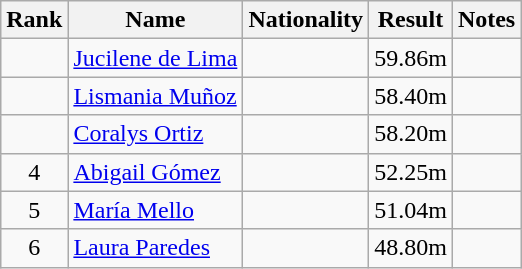<table class="wikitable sortable" style="text-align:center">
<tr>
<th>Rank</th>
<th>Name</th>
<th>Nationality</th>
<th>Result</th>
<th>Notes</th>
</tr>
<tr>
<td></td>
<td align=left><a href='#'>Jucilene de Lima</a></td>
<td></td>
<td>59.86m</td>
<td></td>
</tr>
<tr>
<td></td>
<td align=left><a href='#'>Lismania Muñoz</a></td>
<td></td>
<td>58.40m</td>
<td></td>
</tr>
<tr>
<td></td>
<td align=left><a href='#'>Coralys Ortiz</a></td>
<td></td>
<td>58.20m</td>
<td></td>
</tr>
<tr>
<td>4</td>
<td align=left><a href='#'>Abigail Gómez</a></td>
<td></td>
<td>52.25m</td>
<td></td>
</tr>
<tr>
<td>5</td>
<td align=left><a href='#'>María Mello</a></td>
<td></td>
<td>51.04m</td>
<td></td>
</tr>
<tr>
<td>6</td>
<td align=left><a href='#'>Laura Paredes</a></td>
<td></td>
<td>48.80m</td>
<td></td>
</tr>
</table>
